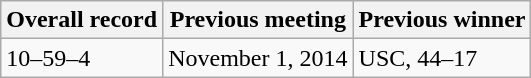<table class="wikitable">
<tr>
<th>Overall record</th>
<th>Previous meeting</th>
<th>Previous winner</th>
</tr>
<tr>
<td>10–59–4</td>
<td>November 1, 2014</td>
<td>USC, 44–17</td>
</tr>
</table>
